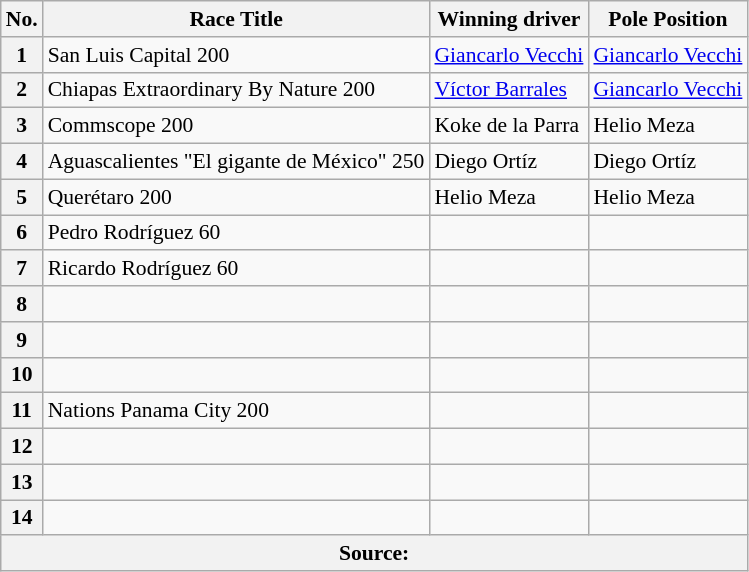<table class="wikitable" style="font-size:90%">
<tr>
<th>No.</th>
<th>Race Title</th>
<th>Winning driver</th>
<th>Pole Position</th>
</tr>
<tr>
<th>1</th>
<td>San Luis Capital 200</td>
<td><a href='#'>Giancarlo Vecchi</a></td>
<td><a href='#'>Giancarlo Vecchi</a></td>
</tr>
<tr>
<th>2</th>
<td>Chiapas Extraordinary By Nature 200</td>
<td><a href='#'>Víctor Barrales</a></td>
<td><a href='#'>Giancarlo Vecchi</a></td>
</tr>
<tr>
<th>3</th>
<td>Commscope 200</td>
<td>Koke de la Parra</td>
<td>Helio Meza</td>
</tr>
<tr>
<th>4</th>
<td>Aguascalientes "El gigante de México" 250</td>
<td>Diego Ortíz</td>
<td>Diego Ortíz</td>
</tr>
<tr>
<th>5</th>
<td>Querétaro 200</td>
<td>Helio Meza</td>
<td>Helio Meza</td>
</tr>
<tr>
<th>6</th>
<td>Pedro Rodríguez 60</td>
<td></td>
<td></td>
</tr>
<tr>
<th>7</th>
<td>Ricardo Rodríguez 60</td>
<td></td>
<td></td>
</tr>
<tr>
<th>8</th>
<td></td>
<td></td>
<td></td>
</tr>
<tr>
<th>9</th>
<td></td>
<td></td>
<td></td>
</tr>
<tr>
<th>10</th>
<td></td>
<td></td>
<td></td>
</tr>
<tr>
<th>11</th>
<td>Nations Panama City 200</td>
<td></td>
<td></td>
</tr>
<tr>
<th>12</th>
<td></td>
<td></td>
<td></td>
</tr>
<tr>
<th>13</th>
<td></td>
<td></td>
<td></td>
</tr>
<tr>
<th>14</th>
<td></td>
<td></td>
<td></td>
</tr>
<tr>
<th colspan="7"><strong>Source:</strong></th>
</tr>
</table>
